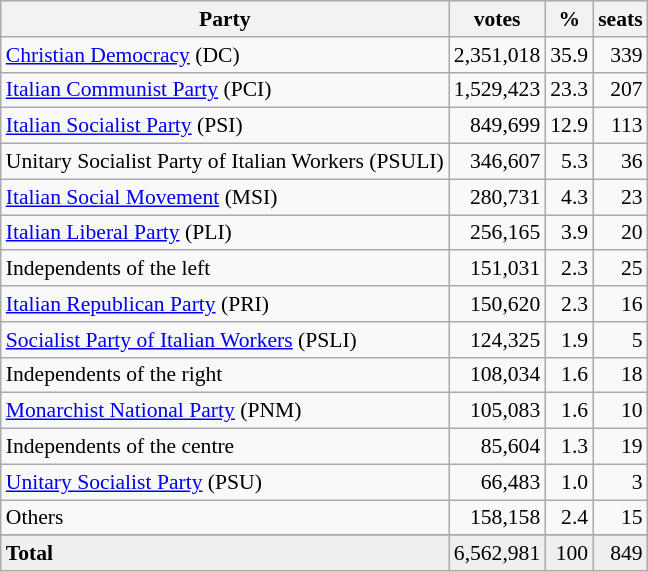<table class="wikitable" style="font-size: 90%;">
<tr bgcolor="EFEFEF">
<th>Party</th>
<th>votes</th>
<th>%</th>
<th>seats</th>
</tr>
<tr>
<td><a href='#'>Christian Democracy</a> (DC)</td>
<td align=right>2,351,018</td>
<td align=right>35.9</td>
<td align=right>339</td>
</tr>
<tr>
<td><a href='#'>Italian Communist Party</a> (PCI)</td>
<td align=right>1,529,423</td>
<td align=right>23.3</td>
<td align=right>207</td>
</tr>
<tr>
<td><a href='#'>Italian Socialist Party</a> (PSI)</td>
<td align=right>849,699</td>
<td align=right>12.9</td>
<td align=right>113</td>
</tr>
<tr>
<td>Unitary Socialist Party of Italian Workers (PSULI)</td>
<td align=right>346,607</td>
<td align=right>5.3</td>
<td align=right>36</td>
</tr>
<tr>
<td><a href='#'>Italian Social Movement</a> (MSI)</td>
<td align=right>280,731</td>
<td align=right>4.3</td>
<td align=right>23</td>
</tr>
<tr>
<td><a href='#'>Italian Liberal Party</a> (PLI)</td>
<td align=right>256,165</td>
<td align=right>3.9</td>
<td align=right>20</td>
</tr>
<tr>
<td>Independents of the left</td>
<td align=right>151,031</td>
<td align=right>2.3</td>
<td align=right>25</td>
</tr>
<tr>
<td><a href='#'>Italian Republican Party</a> (PRI)</td>
<td align=right>150,620</td>
<td align=right>2.3</td>
<td align=right>16</td>
</tr>
<tr>
<td><a href='#'>Socialist Party of Italian Workers</a> (PSLI)</td>
<td align=right>124,325</td>
<td align=right>1.9</td>
<td align=right>5</td>
</tr>
<tr>
<td>Independents of the right</td>
<td align=right>108,034</td>
<td align=right>1.6</td>
<td align=right>18</td>
</tr>
<tr>
<td><a href='#'>Monarchist National Party</a> (PNM)</td>
<td align=right>105,083</td>
<td align=right>1.6</td>
<td align=right>10</td>
</tr>
<tr>
<td>Independents of the centre</td>
<td align=right>85,604</td>
<td align=right>1.3</td>
<td align=right>19</td>
</tr>
<tr>
<td><a href='#'>Unitary Socialist Party</a> (PSU)</td>
<td align=right>66,483</td>
<td align=right>1.0</td>
<td align=right>3</td>
</tr>
<tr>
<td>Others</td>
<td align=right>158,158</td>
<td align=right>2.4</td>
<td align=right>15</td>
</tr>
<tr>
</tr>
<tr bgcolor="EFEFEF">
<td align=left><strong>Total</strong></td>
<td align=right>6,562,981</td>
<td align=right>100</td>
<td align=right>849</td>
</tr>
</table>
